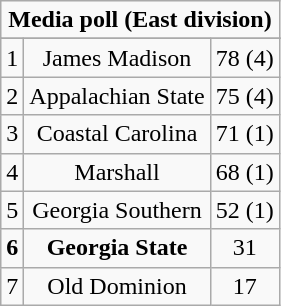<table class="wikitable" style="display: inline-table;">
<tr>
<td align="center" Colspan="3"><strong>Media poll (East division)</strong></td>
</tr>
<tr align="center">
</tr>
<tr align="center">
<td>1</td>
<td>James Madison</td>
<td>78 (4)</td>
</tr>
<tr align="center">
<td>2</td>
<td>Appalachian State</td>
<td>75 (4)</td>
</tr>
<tr align="center">
<td>3</td>
<td>Coastal Carolina</td>
<td>71 (1)</td>
</tr>
<tr align="center">
<td>4</td>
<td>Marshall</td>
<td>68 (1)</td>
</tr>
<tr align="center">
<td>5</td>
<td>Georgia Southern</td>
<td>52 (1)</td>
</tr>
<tr align="center">
<td><strong>6</strong></td>
<td><strong>Georgia State</strong></td>
<td>31</td>
</tr>
<tr align="center">
<td>7</td>
<td>Old Dominion</td>
<td>17</td>
</tr>
</table>
